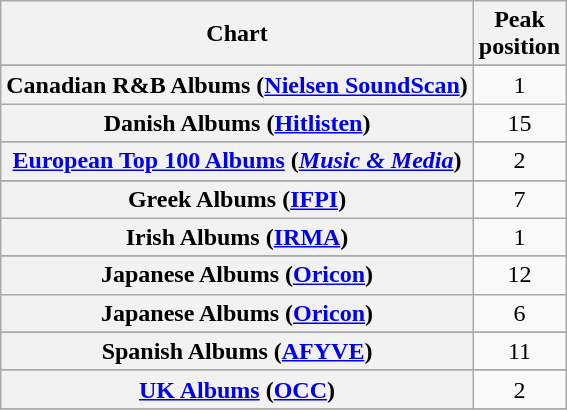<table class="wikitable plainrowheaders sortable" style="text-align:center;">
<tr>
<th scope="col">Chart</th>
<th scope="col">Peak<br>position</th>
</tr>
<tr>
</tr>
<tr>
</tr>
<tr>
</tr>
<tr>
</tr>
<tr>
</tr>
<tr>
<th scope="row">Canadian R&B Albums (<a href='#'>Nielsen SoundScan</a>)</th>
<td>1</td>
</tr>
<tr>
<th scope="row">Danish Albums (<a href='#'>Hitlisten</a>)</th>
<td>15</td>
</tr>
<tr>
</tr>
<tr>
<th scope="row"><a href='#'>European Top 100 Albums</a> (<em><a href='#'>Music & Media</a></em>)</th>
<td>2</td>
</tr>
<tr>
</tr>
<tr>
</tr>
<tr>
</tr>
<tr>
<th scope="row">Greek Albums (<a href='#'>IFPI</a>)</th>
<td>7</td>
</tr>
<tr>
<th scope="row">Irish Albums (<a href='#'>IRMA</a>)</th>
<td>1</td>
</tr>
<tr>
</tr>
<tr>
<th scope="row">Japanese Albums (<a href='#'>Oricon</a>)</th>
<td>12</td>
</tr>
<tr>
<th scope="row">Japanese Albums (<a href='#'>Oricon</a>)<br></th>
<td>6</td>
</tr>
<tr>
</tr>
<tr>
</tr>
<tr>
</tr>
<tr>
<th scope="row">Spanish Albums (<a href='#'>AFYVE</a>)</th>
<td>11</td>
</tr>
<tr>
</tr>
<tr>
</tr>
<tr>
<th scope="row"><a href='#'>UK Albums</a> (<a href='#'>OCC</a>)</th>
<td>2</td>
</tr>
<tr>
</tr>
<tr>
</tr>
<tr>
</tr>
</table>
